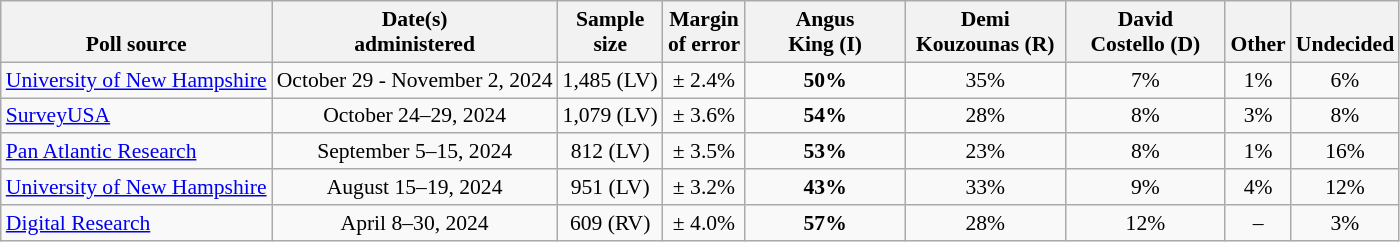<table class="wikitable" style="font-size:90%;text-align:center;">
<tr valign="bottom">
<th>Poll source</th>
<th>Date(s)<br>administered</th>
<th>Sample<br>size</th>
<th>Margin<br>of error</th>
<th style="width:100px;">Angus<br>King (I)</th>
<th style="width:100px;">Demi<br>Kouzounas (R)</th>
<th style="width:100px;">David<br>Costello (D)</th>
<th>Other</th>
<th>Undecided</th>
</tr>
<tr>
<td style="text-align:left;"><a href='#'>University of New Hampshire</a></td>
<td>October 29 - November 2, 2024</td>
<td>1,485 (LV)</td>
<td>± 2.4%</td>
<td><strong>50%</strong></td>
<td>35%</td>
<td>7%</td>
<td>1%</td>
<td>6%</td>
</tr>
<tr>
<td style="text-align:left;"><a href='#'>SurveyUSA</a></td>
<td>October 24–29, 2024</td>
<td>1,079 (LV)</td>
<td>± 3.6%</td>
<td><strong>54%</strong></td>
<td>28%</td>
<td>8%</td>
<td>3%</td>
<td>8%</td>
</tr>
<tr>
<td style="text-align:left;"><a href='#'>Pan Atlantic Research</a></td>
<td>September 5–15, 2024</td>
<td>812 (LV)</td>
<td>± 3.5%</td>
<td><strong>53%</strong></td>
<td>23%</td>
<td>8%</td>
<td>1%</td>
<td>16%</td>
</tr>
<tr>
<td style="text-align:left;"><a href='#'>University of New Hampshire</a></td>
<td data-sort-value="2024-08-22">August 15–19, 2024</td>
<td>951 (LV)</td>
<td>± 3.2%</td>
<td><strong>43%</strong></td>
<td>33%</td>
<td>9%</td>
<td>4%</td>
<td>12%</td>
</tr>
<tr>
<td style="text-align:left;"><a href='#'>Digital Research</a></td>
<td>April 8–30, 2024</td>
<td>609 (RV)</td>
<td>± 4.0%</td>
<td><strong>57%</strong></td>
<td>28%</td>
<td>12%</td>
<td>–</td>
<td>3%</td>
</tr>
</table>
